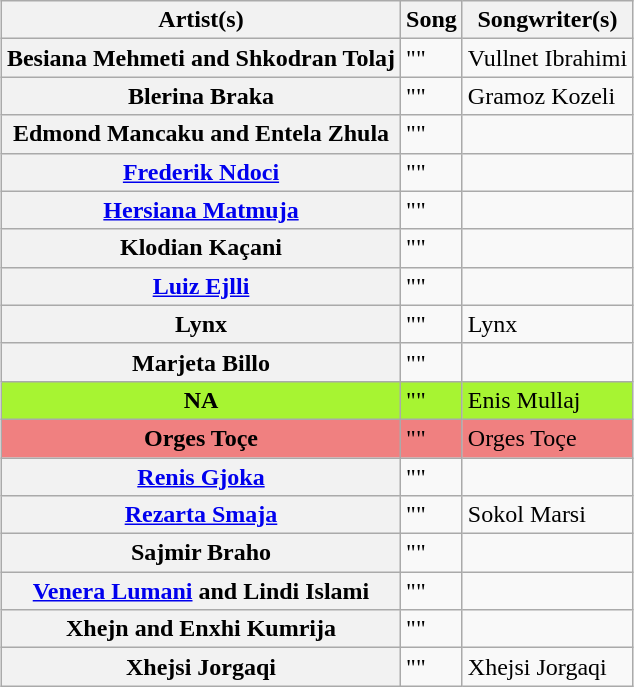<table class="wikitable sortable plainrowheaders" style="margin: 1em auto 1em auto">
<tr>
<th scope="col">Artist(s)</th>
<th scope="col">Song</th>
<th scope="col" class="unsortable">Songwriter(s)</th>
</tr>
<tr>
<th scope="row">Besiana Mehmeti and Shkodran Tolaj</th>
<td>""</td>
<td>Vullnet Ibrahimi</td>
</tr>
<tr>
<th scope="row">Blerina Braka</th>
<td>""</td>
<td>Gramoz Kozeli</td>
</tr>
<tr>
<th scope="row">Edmond Mancaku and Entela Zhula</th>
<td>""</td>
<td></td>
</tr>
<tr>
<th scope="row"><a href='#'>Frederik Ndoci</a></th>
<td>""</td>
<td></td>
</tr>
<tr>
<th scope="row"><a href='#'>Hersiana Matmuja</a></th>
<td>""</td>
<td></td>
</tr>
<tr>
<th scope="row">Klodian Kaçani</th>
<td>""</td>
<td></td>
</tr>
<tr>
<th scope="row"><a href='#'>Luiz Ejlli</a></th>
<td>""</td>
<td></td>
</tr>
<tr>
<th scope="row">Lynx</th>
<td>""</td>
<td>Lynx</td>
</tr>
<tr>
<th scope="row">Marjeta Billo</th>
<td>""</td>
<td></td>
</tr>
<tr style="background:#A7F432;">
<th scope="row" style="background:#A7F432;">NA</th>
<td>""</td>
<td>Enis Mullaj</td>
</tr>
<tr style="background:#F08080;">
<th scope="row" style="background:#F08080;">Orges Toçe</th>
<td>""</td>
<td>Orges Toçe</td>
</tr>
<tr>
<th scope="row"><a href='#'>Renis Gjoka</a></th>
<td>""</td>
<td></td>
</tr>
<tr>
<th scope="row"><a href='#'>Rezarta Smaja</a></th>
<td>""</td>
<td>Sokol Marsi</td>
</tr>
<tr>
<th scope="row">Sajmir Braho</th>
<td>""</td>
<td></td>
</tr>
<tr>
<th scope="row"><a href='#'>Venera Lumani</a> and Lindi Islami</th>
<td>""</td>
<td></td>
</tr>
<tr>
<th scope="row">Xhejn and Enxhi Kumrija</th>
<td>""</td>
<td></td>
</tr>
<tr>
<th scope="row">Xhejsi Jorgaqi</th>
<td>""</td>
<td>Xhejsi Jorgaqi</td>
</tr>
</table>
